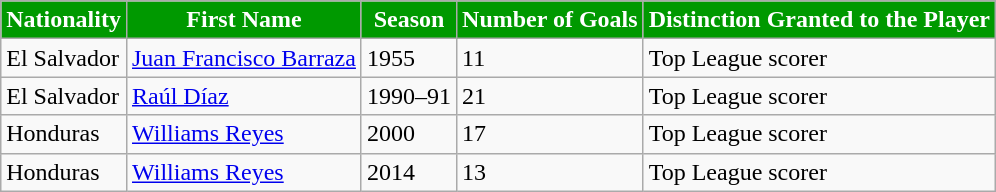<table class="wikitable">
<tr>
<th style="color:White; background:#009900;">Nationality</th>
<th style="color:White; background:#009900;">First Name</th>
<th style="color:White; background:#009900;">Season</th>
<th style="color:White; background:#009900;">Number of Goals</th>
<th style="color:White; background:#009900;">Distinction Granted to the Player</th>
</tr>
<tr>
<td> El Salvador</td>
<td> <a href='#'>Juan Francisco Barraza</a></td>
<td>1955</td>
<td>11 </td>
<td>Top League scorer</td>
</tr>
<tr>
<td> El Salvador</td>
<td> <a href='#'>Raúl Díaz</a></td>
<td>1990–91</td>
<td>21 </td>
<td>Top League scorer</td>
</tr>
<tr>
<td> Honduras</td>
<td> <a href='#'>Williams Reyes</a></td>
<td>2000</td>
<td>17 </td>
<td>Top League scorer</td>
</tr>
<tr>
<td> Honduras</td>
<td> <a href='#'>Williams Reyes</a></td>
<td>2014</td>
<td>13 </td>
<td>Top League scorer</td>
</tr>
</table>
